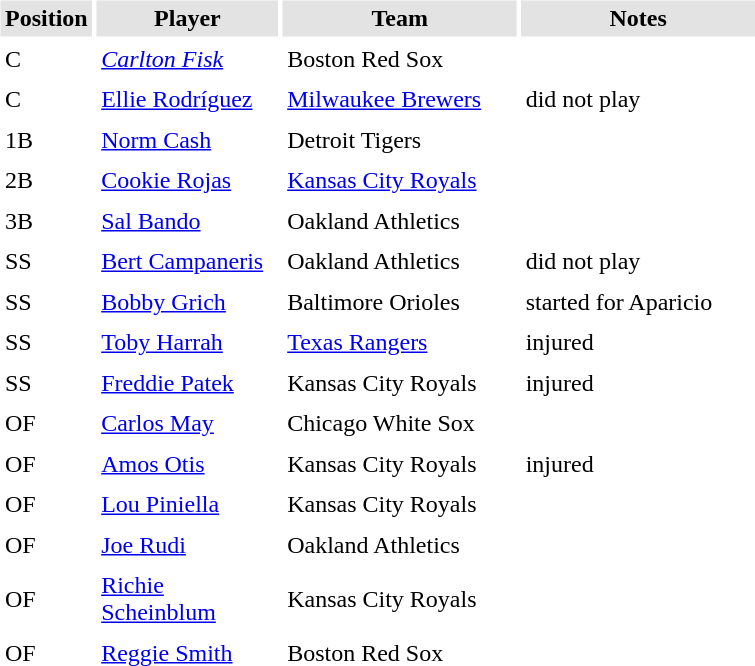<table border="0" cellspacing="3" cellpadding="3">
<tr style="background: #e3e3e3;">
<th width="50">Position</th>
<th width="115">Player</th>
<th width="150">Team</th>
<th width="150">Notes</th>
</tr>
<tr>
<td>C</td>
<td><em><a href='#'>Carlton Fisk</a></em></td>
<td>Boston Red Sox</td>
<td></td>
</tr>
<tr>
<td>C</td>
<td><a href='#'>Ellie Rodríguez</a></td>
<td><a href='#'>Milwaukee Brewers</a></td>
<td>did not play</td>
</tr>
<tr>
<td>1B</td>
<td><a href='#'>Norm Cash</a></td>
<td>Detroit Tigers</td>
<td></td>
</tr>
<tr>
<td>2B</td>
<td><a href='#'>Cookie Rojas</a></td>
<td><a href='#'>Kansas City Royals</a></td>
<td></td>
</tr>
<tr>
<td>3B</td>
<td><a href='#'>Sal Bando</a></td>
<td>Oakland Athletics</td>
<td></td>
</tr>
<tr>
<td>SS</td>
<td><a href='#'>Bert Campaneris</a></td>
<td>Oakland Athletics</td>
<td>did not play</td>
</tr>
<tr>
<td>SS</td>
<td><a href='#'>Bobby Grich</a></td>
<td>Baltimore Orioles</td>
<td>started for Aparicio</td>
</tr>
<tr>
<td>SS</td>
<td><a href='#'>Toby Harrah</a></td>
<td><a href='#'>Texas Rangers</a></td>
<td>injured</td>
</tr>
<tr>
<td>SS</td>
<td><a href='#'>Freddie Patek</a></td>
<td>Kansas City Royals</td>
<td>injured</td>
</tr>
<tr>
<td>OF</td>
<td><a href='#'>Carlos May</a></td>
<td>Chicago White Sox</td>
<td></td>
</tr>
<tr>
<td>OF</td>
<td><a href='#'>Amos Otis</a></td>
<td>Kansas City Royals</td>
<td>injured</td>
</tr>
<tr>
<td>OF</td>
<td><a href='#'>Lou Piniella</a></td>
<td>Kansas City Royals</td>
<td></td>
</tr>
<tr>
<td>OF</td>
<td><a href='#'>Joe Rudi</a></td>
<td>Oakland Athletics</td>
<td></td>
</tr>
<tr>
<td>OF</td>
<td><a href='#'>Richie Scheinblum</a></td>
<td>Kansas City Royals</td>
<td></td>
</tr>
<tr>
<td>OF</td>
<td><a href='#'>Reggie Smith</a></td>
<td>Boston Red Sox</td>
<td></td>
</tr>
</table>
